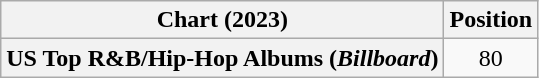<table class="wikitable sortable plainrowheaders" style="text-align:center">
<tr>
<th scope="col">Chart (2023)</th>
<th scope="col">Position</th>
</tr>
<tr>
<th scope="row">US Top R&B/Hip-Hop Albums (<em>Billboard</em>)</th>
<td>80</td>
</tr>
</table>
